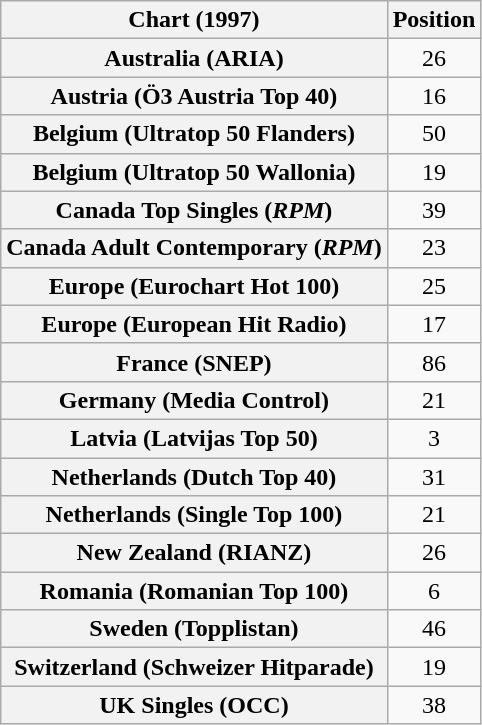<table class="wikitable sortable plainrowheaders" style="text-align:center">
<tr>
<th scope="col">Chart (1997)</th>
<th scope="col">Position</th>
</tr>
<tr>
<th scope="row">Australia (ARIA)</th>
<td>26</td>
</tr>
<tr>
<th scope="row">Austria (Ö3 Austria Top 40)</th>
<td>16</td>
</tr>
<tr>
<th scope="row">Belgium (Ultratop 50 Flanders)</th>
<td>50</td>
</tr>
<tr>
<th scope="row">Belgium (Ultratop 50 Wallonia)</th>
<td>19</td>
</tr>
<tr>
<th scope="row">Canada Top Singles (<em>RPM</em>)</th>
<td>39</td>
</tr>
<tr>
<th scope="row">Canada Adult Contemporary (<em>RPM</em>)</th>
<td>23</td>
</tr>
<tr>
<th scope="row">Europe (Eurochart Hot 100)</th>
<td>25</td>
</tr>
<tr>
<th scope="row">Europe (European Hit Radio)</th>
<td>17</td>
</tr>
<tr>
<th scope="row">France (SNEP)</th>
<td>86</td>
</tr>
<tr>
<th scope="row">Germany (Media Control)</th>
<td>21</td>
</tr>
<tr>
<th scope="row">Latvia (Latvijas Top 50)</th>
<td>3</td>
</tr>
<tr>
<th scope="row">Netherlands (Dutch Top 40)</th>
<td>31</td>
</tr>
<tr>
<th scope="row">Netherlands (Single Top 100)</th>
<td>21</td>
</tr>
<tr>
<th scope="row">New Zealand (RIANZ)</th>
<td>26</td>
</tr>
<tr>
<th scope="row">Romania (Romanian Top 100)</th>
<td>6</td>
</tr>
<tr>
<th scope="row">Sweden (Topplistan)</th>
<td>46</td>
</tr>
<tr>
<th scope="row">Switzerland (Schweizer Hitparade)</th>
<td>19</td>
</tr>
<tr>
<th scope="row">UK Singles (OCC)</th>
<td>38</td>
</tr>
</table>
